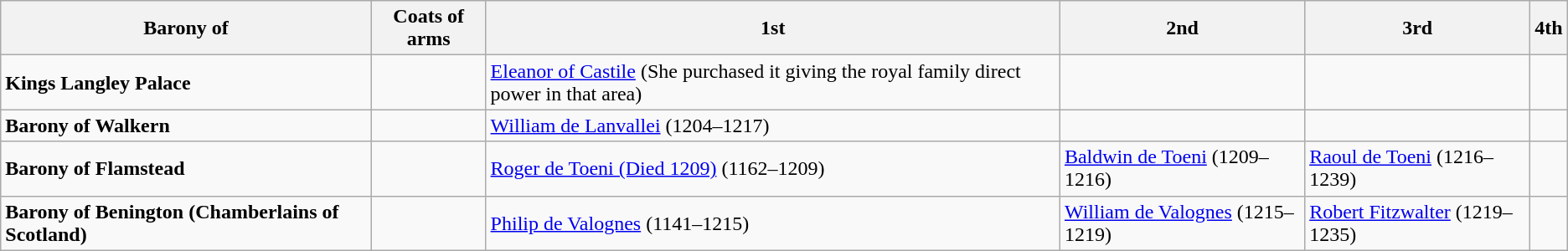<table class="wikitable">
<tr>
<th>Barony of</th>
<th>Coats of arms</th>
<th>1st</th>
<th>2nd</th>
<th>3rd</th>
<th>4th</th>
</tr>
<tr>
<td><strong>Kings Langley Palace</strong></td>
<td></td>
<td><a href='#'>Eleanor of Castile</a> (She purchased it giving the royal family direct power in that area)</td>
<td></td>
<td></td>
<td></td>
</tr>
<tr>
<td><strong>Barony of Walkern</strong></td>
<td></td>
<td><a href='#'>William de Lanvallei</a> (1204–1217)</td>
<td></td>
<td></td>
<td></td>
</tr>
<tr>
<td><strong>Barony of Flamstead</strong></td>
<td></td>
<td><a href='#'>Roger de Toeni (Died 1209)</a> (1162–1209)</td>
<td><a href='#'>Baldwin de Toeni</a> (1209–1216)</td>
<td><a href='#'>Raoul de Toeni</a> (1216–1239)</td>
<td></td>
</tr>
<tr>
<td><strong>Barony of Benington (Chamberlains of Scotland)</strong></td>
<td></td>
<td><a href='#'>Philip de Valognes</a> (1141–1215)</td>
<td><a href='#'>William de Valognes</a> (1215–1219)</td>
<td><a href='#'>Robert Fitzwalter</a> (1219–1235)</td>
<td></td>
</tr>
</table>
